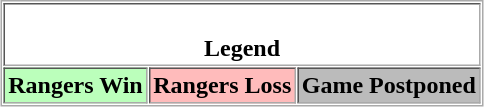<table align="center" border="1" cellpadding="2" cellspacing="1" style="border:1px solid #aaa">
<tr>
<th colspan="3"><br>Legend</th>
</tr>
<tr>
<th style="background:#bfb;">Rangers Win</th>
<th style="background:#fbb;">Rangers Loss</th>
<th style="background:#bbb;">Game Postponed</th>
</tr>
</table>
